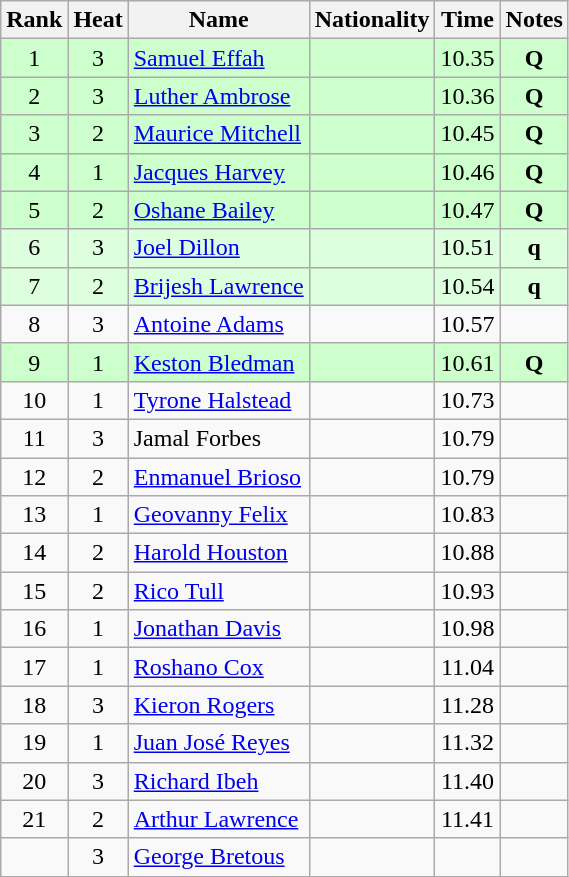<table class="wikitable sortable" style="text-align:center">
<tr>
<th>Rank</th>
<th>Heat</th>
<th>Name</th>
<th>Nationality</th>
<th>Time</th>
<th>Notes</th>
</tr>
<tr bgcolor=ccffcc>
<td>1</td>
<td>3</td>
<td align=left><a href='#'>Samuel Effah</a></td>
<td align=left></td>
<td>10.35</td>
<td><strong>Q</strong></td>
</tr>
<tr bgcolor=ccffcc>
<td>2</td>
<td>3</td>
<td align=left><a href='#'>Luther Ambrose</a></td>
<td align=left></td>
<td>10.36</td>
<td><strong>Q</strong></td>
</tr>
<tr bgcolor=ccffcc>
<td>3</td>
<td>2</td>
<td align=left><a href='#'>Maurice Mitchell</a></td>
<td align=left></td>
<td>10.45</td>
<td><strong>Q</strong></td>
</tr>
<tr bgcolor=ccffcc>
<td>4</td>
<td>1</td>
<td align=left><a href='#'>Jacques Harvey</a></td>
<td align=left></td>
<td>10.46</td>
<td><strong>Q</strong></td>
</tr>
<tr bgcolor=ccffcc>
<td>5</td>
<td>2</td>
<td align=left><a href='#'>Oshane Bailey</a></td>
<td align=left></td>
<td>10.47</td>
<td><strong>Q</strong></td>
</tr>
<tr bgcolor=ddffdd>
<td>6</td>
<td>3</td>
<td align=left><a href='#'>Joel Dillon</a></td>
<td align=left></td>
<td>10.51</td>
<td><strong>q</strong></td>
</tr>
<tr bgcolor=ddffdd>
<td>7</td>
<td>2</td>
<td align=left><a href='#'>Brijesh Lawrence</a></td>
<td align=left></td>
<td>10.54</td>
<td><strong>q</strong></td>
</tr>
<tr>
<td>8</td>
<td>3</td>
<td align=left><a href='#'>Antoine Adams</a></td>
<td align=left></td>
<td>10.57</td>
<td></td>
</tr>
<tr bgcolor=ccffcc>
<td>9</td>
<td>1</td>
<td align=left><a href='#'>Keston Bledman</a></td>
<td align=left></td>
<td>10.61</td>
<td><strong>Q</strong></td>
</tr>
<tr>
<td>10</td>
<td>1</td>
<td align=left><a href='#'>Tyrone Halstead</a></td>
<td align=left></td>
<td>10.73</td>
<td></td>
</tr>
<tr>
<td>11</td>
<td>3</td>
<td align=left>Jamal Forbes</td>
<td align=left></td>
<td>10.79</td>
<td></td>
</tr>
<tr>
<td>12</td>
<td>2</td>
<td align=left><a href='#'>Enmanuel Brioso</a></td>
<td align=left></td>
<td>10.79</td>
<td></td>
</tr>
<tr>
<td>13</td>
<td>1</td>
<td align=left><a href='#'>Geovanny Felix</a></td>
<td align=left></td>
<td>10.83</td>
<td></td>
</tr>
<tr>
<td>14</td>
<td>2</td>
<td align=left><a href='#'>Harold Houston</a></td>
<td align=left></td>
<td>10.88</td>
<td></td>
</tr>
<tr>
<td>15</td>
<td>2</td>
<td align=left><a href='#'>Rico Tull</a></td>
<td align=left></td>
<td>10.93</td>
<td></td>
</tr>
<tr>
<td>16</td>
<td>1</td>
<td align=left><a href='#'>Jonathan Davis</a></td>
<td align=left></td>
<td>10.98</td>
<td></td>
</tr>
<tr>
<td>17</td>
<td>1</td>
<td align=left><a href='#'>Roshano Cox</a></td>
<td align=left></td>
<td>11.04</td>
<td></td>
</tr>
<tr>
<td>18</td>
<td>3</td>
<td align=left><a href='#'>Kieron Rogers</a></td>
<td align=left></td>
<td>11.28</td>
<td></td>
</tr>
<tr>
<td>19</td>
<td>1</td>
<td align=left><a href='#'>Juan José Reyes</a></td>
<td align=left></td>
<td>11.32</td>
<td></td>
</tr>
<tr>
<td>20</td>
<td>3</td>
<td align=left><a href='#'>Richard Ibeh</a></td>
<td align=left></td>
<td>11.40</td>
<td></td>
</tr>
<tr>
<td>21</td>
<td>2</td>
<td align=left><a href='#'>Arthur Lawrence</a></td>
<td align=left></td>
<td>11.41</td>
<td></td>
</tr>
<tr>
<td></td>
<td>3</td>
<td align=left><a href='#'>George Bretous</a></td>
<td align=left></td>
<td></td>
<td></td>
</tr>
</table>
